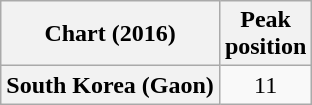<table class="wikitable plainrowheaders" style="text-align:center">
<tr>
<th scope="col">Chart (2016)</th>
<th scope="col">Peak<br>position</th>
</tr>
<tr>
<th scope="row">South Korea (Gaon)</th>
<td>11</td>
</tr>
</table>
